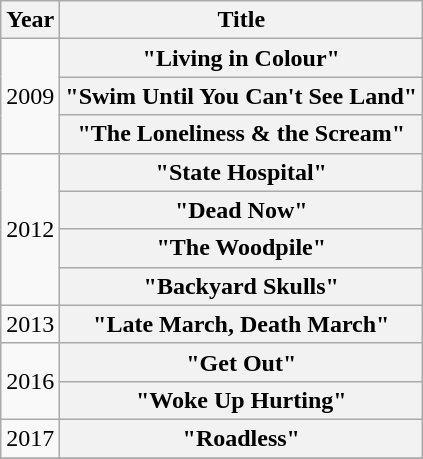<table class="wikitable plainrowheaders" style="text-align:center;">
<tr>
<th scope="col">Year</th>
<th scope="col">Title</th>
</tr>
<tr>
<td rowspan="3">2009</td>
<th scope="row">"Living in Colour"</th>
</tr>
<tr>
<th scope="row">"Swim Until You Can't See Land"</th>
</tr>
<tr>
<th scope="row">"The Loneliness & the Scream"</th>
</tr>
<tr>
<td rowspan="4">2012</td>
<th scope="row">"State Hospital"</th>
</tr>
<tr>
<th scope="row">"Dead Now"</th>
</tr>
<tr>
<th scope="row">"The Woodpile"</th>
</tr>
<tr>
<th scope="row">"Backyard Skulls"</th>
</tr>
<tr>
<td>2013</td>
<th scope="row">"Late March, Death March"</th>
</tr>
<tr>
<td rowspan="2">2016</td>
<th scope="row">"Get Out"</th>
</tr>
<tr>
<th scope="row">"Woke Up Hurting"</th>
</tr>
<tr>
<td>2017</td>
<th scope="row">"Roadless"</th>
</tr>
<tr>
</tr>
</table>
